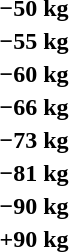<table>
<tr>
<th rowspan=2>−50 kg</th>
<td rowspan=2></td>
<td rowspan=2></td>
<td></td>
</tr>
<tr>
<td></td>
</tr>
<tr>
<th rowspan=2>−55 kg</th>
<td rowspan=2></td>
<td rowspan=2></td>
<td></td>
</tr>
<tr>
<td></td>
</tr>
<tr>
<th rowspan=2>−60 kg</th>
<td rowspan=2></td>
<td rowspan=2></td>
<td></td>
</tr>
<tr>
<td></td>
</tr>
<tr>
<th rowspan=2>−66 kg</th>
<td rowspan=2></td>
<td rowspan=2></td>
<td></td>
</tr>
<tr>
<td></td>
</tr>
<tr>
<th rowspan=2>−73 kg</th>
<td rowspan=2></td>
<td rowspan=2></td>
<td></td>
</tr>
<tr>
<td></td>
</tr>
<tr>
<th rowspan=2>−81 kg</th>
<td rowspan=2></td>
<td rowspan=2></td>
<td></td>
</tr>
<tr>
<td></td>
</tr>
<tr>
<th rowspan=2>−90 kg</th>
<td rowspan=2></td>
<td rowspan=2></td>
<td></td>
</tr>
<tr>
<td></td>
</tr>
<tr>
<th rowspan=2>+90 kg</th>
<td rowspan=2></td>
<td rowspan=2></td>
<td></td>
</tr>
<tr>
<td></td>
</tr>
</table>
